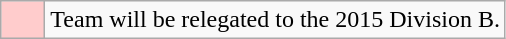<table class="wikitable">
<tr>
<td style="background: #ffcccc; width:22px;"></td>
<td>Team will be relegated to the 2015 Division B.</td>
</tr>
</table>
